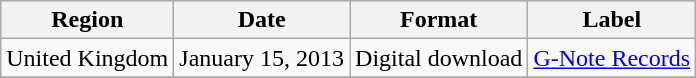<table class=wikitable>
<tr>
<th>Region</th>
<th>Date</th>
<th>Format</th>
<th>Label</th>
</tr>
<tr>
<td>United Kingdom</td>
<td>January 15, 2013</td>
<td>Digital download</td>
<td><a href='#'>G-Note Records</a></td>
</tr>
<tr>
</tr>
</table>
